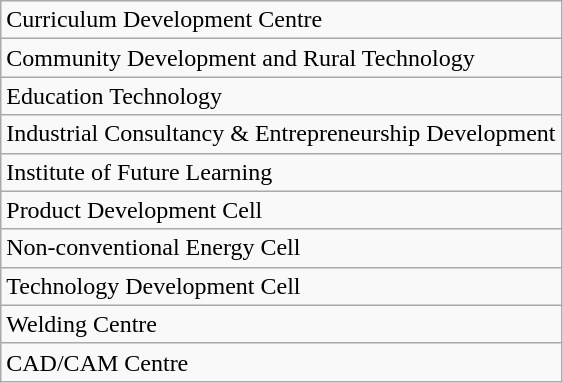<table class="wikitable">
<tr>
<td>Curriculum Development Centre</td>
</tr>
<tr>
<td>Community Development and Rural Technology</td>
</tr>
<tr>
<td>Education Technology</td>
</tr>
<tr>
<td>Industrial Consultancy & Entrepreneurship Development</td>
</tr>
<tr>
<td>Institute of Future Learning</td>
</tr>
<tr>
<td>Product Development Cell</td>
</tr>
<tr>
<td>Non-conventional Energy Cell</td>
</tr>
<tr>
<td>Technology Development Cell</td>
</tr>
<tr>
<td>Welding Centre</td>
</tr>
<tr>
<td>CAD/CAM Centre</td>
</tr>
</table>
